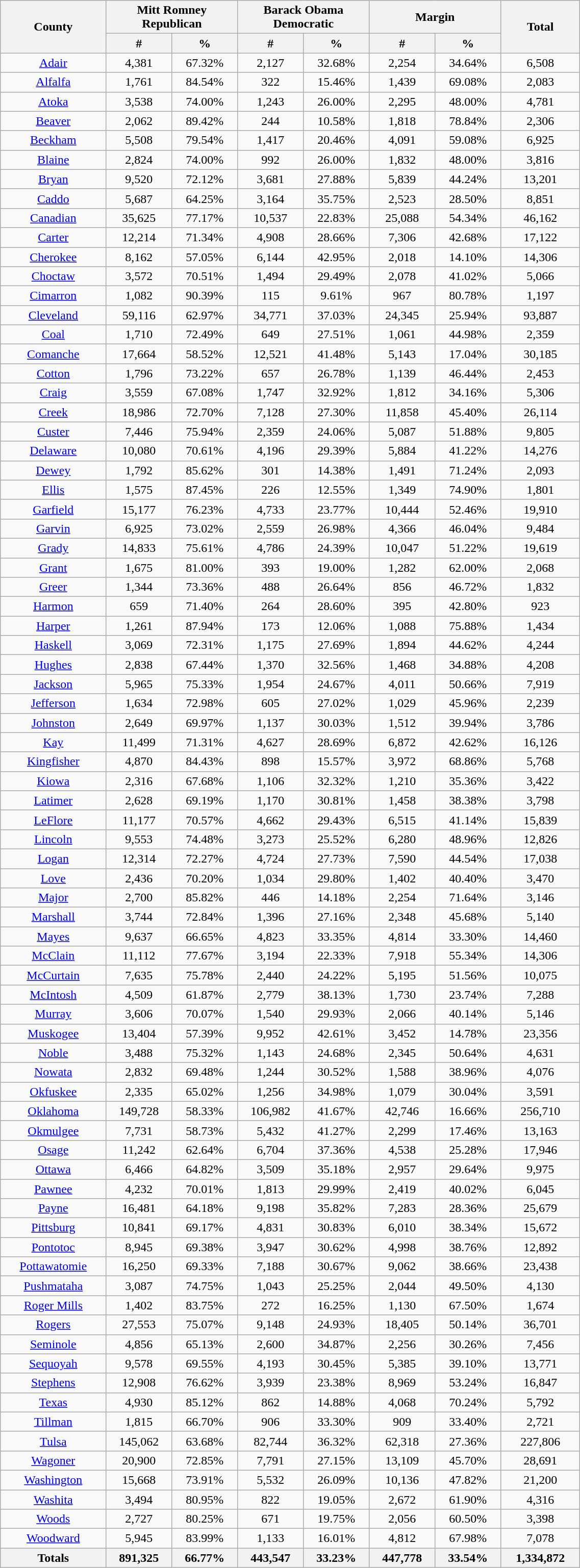<table width="60%" class="wikitable sortable">
<tr>
<th rowspan="2">County</th>
<th colspan="2">Mitt Romney<br>Republican</th>
<th colspan="2">Barack Obama<br>Democratic</th>
<th colspan="2">Margin</th>
<th rowspan="2">Total</th>
</tr>
<tr>
<th style="text-align:center;" data-sort-type="number">#</th>
<th style="text-align:center;" data-sort-type="number">%</th>
<th style="text-align:center;" data-sort-type="number">#</th>
<th style="text-align:center;" data-sort-type="number">%</th>
<th style="text-align:center;" data-sort-type="number">#</th>
<th style="text-align:center;" data-sort-type="number">%</th>
</tr>
<tr style="text-align:center;">
<td><a href='#'>Adair</a></td>
<td>4,381</td>
<td>67.32%</td>
<td>2,127</td>
<td>32.68%</td>
<td>2,254</td>
<td>34.64%</td>
<td>6,508</td>
</tr>
<tr style="text-align:center;">
<td><a href='#'>Alfalfa</a></td>
<td>1,761</td>
<td>84.54%</td>
<td>322</td>
<td>15.46%</td>
<td>1,439</td>
<td>69.08%</td>
<td>2,083</td>
</tr>
<tr style="text-align:center;">
<td><a href='#'>Atoka</a></td>
<td>3,538</td>
<td>74.00%</td>
<td>1,243</td>
<td>26.00%</td>
<td>2,295</td>
<td>48.00%</td>
<td>4,781</td>
</tr>
<tr style="text-align:center;">
<td><a href='#'>Beaver</a></td>
<td>2,062</td>
<td>89.42%</td>
<td>244</td>
<td>10.58%</td>
<td>1,818</td>
<td>78.84%</td>
<td>2,306</td>
</tr>
<tr style="text-align:center;">
<td><a href='#'>Beckham</a></td>
<td>5,508</td>
<td>79.54%</td>
<td>1,417</td>
<td>20.46%</td>
<td>4,091</td>
<td>59.08%</td>
<td>6,925</td>
</tr>
<tr style="text-align:center;">
<td><a href='#'>Blaine</a></td>
<td>2,824</td>
<td>74.00%</td>
<td>992</td>
<td>26.00%</td>
<td>1,832</td>
<td>48.00%</td>
<td>3,816</td>
</tr>
<tr style="text-align:center;">
<td><a href='#'>Bryan</a></td>
<td>9,520</td>
<td>72.12%</td>
<td>3,681</td>
<td>27.88%</td>
<td>5,839</td>
<td>44.24%</td>
<td>13,201</td>
</tr>
<tr style="text-align:center;">
<td><a href='#'>Caddo</a></td>
<td>5,687</td>
<td>64.25%</td>
<td>3,164</td>
<td>35.75%</td>
<td>2,523</td>
<td>28.50%</td>
<td>8,851</td>
</tr>
<tr style="text-align:center;">
<td><a href='#'>Canadian</a></td>
<td>35,625</td>
<td>77.17%</td>
<td>10,537</td>
<td>22.83%</td>
<td>25,088</td>
<td>54.34%</td>
<td>46,162</td>
</tr>
<tr style="text-align:center;">
<td><a href='#'>Carter</a></td>
<td>12,214</td>
<td>71.34%</td>
<td>4,908</td>
<td>28.66%</td>
<td>7,306</td>
<td>42.68%</td>
<td>17,122</td>
</tr>
<tr style="text-align:center;">
<td><a href='#'>Cherokee</a></td>
<td>8,162</td>
<td>57.05%</td>
<td>6,144</td>
<td>42.95%</td>
<td>2,018</td>
<td>14.10%</td>
<td>14,306</td>
</tr>
<tr style="text-align:center;">
<td><a href='#'>Choctaw</a></td>
<td>3,572</td>
<td>70.51%</td>
<td>1,494</td>
<td>29.49%</td>
<td>2,078</td>
<td>41.02%</td>
<td>5,066</td>
</tr>
<tr style="text-align:center;">
<td><a href='#'>Cimarron</a></td>
<td>1,082</td>
<td>90.39%</td>
<td>115</td>
<td>9.61%</td>
<td>967</td>
<td>80.78%</td>
<td>1,197</td>
</tr>
<tr style="text-align:center;">
<td><a href='#'>Cleveland</a></td>
<td>59,116</td>
<td>62.97%</td>
<td>34,771</td>
<td>37.03%</td>
<td>24,345</td>
<td>25.94%</td>
<td>93,887</td>
</tr>
<tr style="text-align:center;">
<td><a href='#'>Coal</a></td>
<td>1,710</td>
<td>72.49%</td>
<td>649</td>
<td>27.51%</td>
<td>1,061</td>
<td>44.98%</td>
<td>2,359</td>
</tr>
<tr style="text-align:center;">
<td><a href='#'>Comanche</a></td>
<td>17,664</td>
<td>58.52%</td>
<td>12,521</td>
<td>41.48%</td>
<td>5,143</td>
<td>17.04%</td>
<td>30,185</td>
</tr>
<tr style="text-align:center;">
<td><a href='#'>Cotton</a></td>
<td>1,796</td>
<td>73.22%</td>
<td>657</td>
<td>26.78%</td>
<td>1,139</td>
<td>46.44%</td>
<td>2,453</td>
</tr>
<tr style="text-align:center;">
<td><a href='#'>Craig</a></td>
<td>3,559</td>
<td>67.08%</td>
<td>1,747</td>
<td>32.92%</td>
<td>1,812</td>
<td>34.16%</td>
<td>5,306</td>
</tr>
<tr style="text-align:center;">
<td><a href='#'>Creek</a></td>
<td>18,986</td>
<td>72.70%</td>
<td>7,128</td>
<td>27.30%</td>
<td>11,858</td>
<td>45.40%</td>
<td>26,114</td>
</tr>
<tr style="text-align:center;">
<td><a href='#'>Custer</a></td>
<td>7,446</td>
<td>75.94%</td>
<td>2,359</td>
<td>24.06%</td>
<td>5,087</td>
<td>51.88%</td>
<td>9,805</td>
</tr>
<tr style="text-align:center;">
<td><a href='#'>Delaware</a></td>
<td>10,080</td>
<td>70.61%</td>
<td>4,196</td>
<td>29.39%</td>
<td>5,884</td>
<td>41.22%</td>
<td>14,276</td>
</tr>
<tr style="text-align:center;">
<td><a href='#'>Dewey</a></td>
<td>1,792</td>
<td>85.62%</td>
<td>301</td>
<td>14.38%</td>
<td>1,491</td>
<td>71.24%</td>
<td>2,093</td>
</tr>
<tr style="text-align:center;">
<td><a href='#'>Ellis</a></td>
<td>1,575</td>
<td>87.45%</td>
<td>226</td>
<td>12.55%</td>
<td>1,349</td>
<td>74.90%</td>
<td>1,801</td>
</tr>
<tr style="text-align:center;">
<td><a href='#'>Garfield</a></td>
<td>15,177</td>
<td>76.23%</td>
<td>4,733</td>
<td>23.77%</td>
<td>10,444</td>
<td>52.46%</td>
<td>19,910</td>
</tr>
<tr style="text-align:center;">
<td><a href='#'>Garvin</a></td>
<td>6,925</td>
<td>73.02%</td>
<td>2,559</td>
<td>26.98%</td>
<td>4,366</td>
<td>46.04%</td>
<td>9,484</td>
</tr>
<tr style="text-align:center;">
<td><a href='#'>Grady</a></td>
<td>14,833</td>
<td>75.61%</td>
<td>4,786</td>
<td>24.39%</td>
<td>10,047</td>
<td>51.22%</td>
<td>19,619</td>
</tr>
<tr style="text-align:center;">
<td><a href='#'>Grant</a></td>
<td>1,675</td>
<td>81.00%</td>
<td>393</td>
<td>19.00%</td>
<td>1,282</td>
<td>62.00%</td>
<td>2,068</td>
</tr>
<tr style="text-align:center;">
<td><a href='#'>Greer</a></td>
<td>1,344</td>
<td>73.36%</td>
<td>488</td>
<td>26.64%</td>
<td>856</td>
<td>46.72%</td>
<td>1,832</td>
</tr>
<tr style="text-align:center;">
<td><a href='#'>Harmon</a></td>
<td>659</td>
<td>71.40%</td>
<td>264</td>
<td>28.60%</td>
<td>395</td>
<td>42.80%</td>
<td>923</td>
</tr>
<tr style="text-align:center;">
<td><a href='#'>Harper</a></td>
<td>1,261</td>
<td>87.94%</td>
<td>173</td>
<td>12.06%</td>
<td>1,088</td>
<td>75.88%</td>
<td>1,434</td>
</tr>
<tr style="text-align:center;">
<td><a href='#'>Haskell</a></td>
<td>3,069</td>
<td>72.31%</td>
<td>1,175</td>
<td>27.69%</td>
<td>1,894</td>
<td>44.62%</td>
<td>4,244</td>
</tr>
<tr style="text-align:center;">
<td><a href='#'>Hughes</a></td>
<td>2,838</td>
<td>67.44%</td>
<td>1,370</td>
<td>32.56%</td>
<td>1,468</td>
<td>34.88%</td>
<td>4,208</td>
</tr>
<tr style="text-align:center;">
<td><a href='#'>Jackson</a></td>
<td>5,965</td>
<td>75.33%</td>
<td>1,954</td>
<td>24.67%</td>
<td>4,011</td>
<td>50.66%</td>
<td>7,919</td>
</tr>
<tr style="text-align:center;">
<td><a href='#'>Jefferson</a></td>
<td>1,634</td>
<td>72.98%</td>
<td>605</td>
<td>27.02%</td>
<td>1,029</td>
<td>45.96%</td>
<td>2,239</td>
</tr>
<tr style="text-align:center;">
<td><a href='#'>Johnston</a></td>
<td>2,649</td>
<td>69.97%</td>
<td>1,137</td>
<td>30.03%</td>
<td>1,512</td>
<td>39.94%</td>
<td>3,786</td>
</tr>
<tr style="text-align:center;">
<td><a href='#'>Kay</a></td>
<td>11,499</td>
<td>71.31%</td>
<td>4,627</td>
<td>28.69%</td>
<td>6,872</td>
<td>42.62%</td>
<td>16,126</td>
</tr>
<tr style="text-align:center;">
<td><a href='#'>Kingfisher</a></td>
<td>4,870</td>
<td>84.43%</td>
<td>898</td>
<td>15.57%</td>
<td>3,972</td>
<td>68.86%</td>
<td>5,768</td>
</tr>
<tr style="text-align:center;">
<td><a href='#'>Kiowa</a></td>
<td>2,316</td>
<td>67.68%</td>
<td>1,106</td>
<td>32.32%</td>
<td>1,210</td>
<td>35.36%</td>
<td>3,422</td>
</tr>
<tr style="text-align:center;">
<td><a href='#'>Latimer</a></td>
<td>2,628</td>
<td>69.19%</td>
<td>1,170</td>
<td>30.81%</td>
<td>1,458</td>
<td>38.38%</td>
<td>3,798</td>
</tr>
<tr style="text-align:center;">
<td><a href='#'>LeFlore</a></td>
<td>11,177</td>
<td>70.57%</td>
<td>4,662</td>
<td>29.43%</td>
<td>6,515</td>
<td>41.14%</td>
<td>15,839</td>
</tr>
<tr style="text-align:center;">
<td><a href='#'>Lincoln</a></td>
<td>9,553</td>
<td>74.48%</td>
<td>3,273</td>
<td>25.52%</td>
<td>6,280</td>
<td>48.96%</td>
<td>12,826</td>
</tr>
<tr style="text-align:center;">
<td><a href='#'>Logan</a></td>
<td>12,314</td>
<td>72.27%</td>
<td>4,724</td>
<td>27.73%</td>
<td>7,590</td>
<td>44.54%</td>
<td>17,038</td>
</tr>
<tr style="text-align:center;">
<td><a href='#'>Love</a></td>
<td>2,436</td>
<td>70.20%</td>
<td>1,034</td>
<td>29.80%</td>
<td>1,402</td>
<td>40.40%</td>
<td>3,470</td>
</tr>
<tr style="text-align:center;">
<td><a href='#'>Major</a></td>
<td>2,700</td>
<td>85.82%</td>
<td>446</td>
<td>14.18%</td>
<td>2,254</td>
<td>71.64%</td>
<td>3,146</td>
</tr>
<tr style="text-align:center;">
<td><a href='#'>Marshall</a></td>
<td>3,744</td>
<td>72.84%</td>
<td>1,396</td>
<td>27.16%</td>
<td>2,348</td>
<td>45.68%</td>
<td>5,140</td>
</tr>
<tr style="text-align:center;">
<td><a href='#'>Mayes</a></td>
<td>9,637</td>
<td>66.65%</td>
<td>4,823</td>
<td>33.35%</td>
<td>4,814</td>
<td>33.30%</td>
<td>14,460</td>
</tr>
<tr style="text-align:center;">
<td><a href='#'>McClain</a></td>
<td>11,112</td>
<td>77.67%</td>
<td>3,194</td>
<td>22.33%</td>
<td>7,918</td>
<td>55.34%</td>
<td>14,306</td>
</tr>
<tr style="text-align:center;">
<td><a href='#'>McCurtain</a></td>
<td>7,635</td>
<td>75.78%</td>
<td>2,440</td>
<td>24.22%</td>
<td>5,195</td>
<td>51.56%</td>
<td>10,075</td>
</tr>
<tr style="text-align:center;">
<td><a href='#'>McIntosh</a></td>
<td>4,509</td>
<td>61.87%</td>
<td>2,779</td>
<td>38.13%</td>
<td>1,730</td>
<td>23.74%</td>
<td>7,288</td>
</tr>
<tr style="text-align:center;">
<td><a href='#'>Murray</a></td>
<td>3,606</td>
<td>70.07%</td>
<td>1,540</td>
<td>29.93%</td>
<td>2,066</td>
<td>40.14%</td>
<td>5,146</td>
</tr>
<tr style="text-align:center;">
<td><a href='#'>Muskogee</a></td>
<td>13,404</td>
<td>57.39%</td>
<td>9,952</td>
<td>42.61%</td>
<td>3,452</td>
<td>14.78%</td>
<td>23,356</td>
</tr>
<tr style="text-align:center;">
<td><a href='#'>Noble</a></td>
<td>3,488</td>
<td>75.32%</td>
<td>1,143</td>
<td>24.68%</td>
<td>2,345</td>
<td>50.64%</td>
<td>4,631</td>
</tr>
<tr style="text-align:center;">
<td><a href='#'>Nowata</a></td>
<td>2,832</td>
<td>69.48%</td>
<td>1,244</td>
<td>30.52%</td>
<td>1,588</td>
<td>38.96%</td>
<td>4,076</td>
</tr>
<tr style="text-align:center;">
<td><a href='#'>Okfuskee</a></td>
<td>2,335</td>
<td>65.02%</td>
<td>1,256</td>
<td>34.98%</td>
<td>1,079</td>
<td>30.04%</td>
<td>3,591</td>
</tr>
<tr style="text-align:center;">
<td><a href='#'>Oklahoma</a></td>
<td>149,728</td>
<td>58.33%</td>
<td>106,982</td>
<td>41.67%</td>
<td>42,746</td>
<td>16.66%</td>
<td>256,710</td>
</tr>
<tr style="text-align:center;">
<td><a href='#'>Okmulgee</a></td>
<td>7,731</td>
<td>58.73%</td>
<td>5,432</td>
<td>41.27%</td>
<td>2,299</td>
<td>17.46%</td>
<td>13,163</td>
</tr>
<tr style="text-align:center;">
<td><a href='#'>Osage</a></td>
<td>11,242</td>
<td>62.64%</td>
<td>6,704</td>
<td>37.36%</td>
<td>4,538</td>
<td>25.28%</td>
<td>17,946</td>
</tr>
<tr style="text-align:center;">
<td><a href='#'>Ottawa</a></td>
<td>6,466</td>
<td>64.82%</td>
<td>3,509</td>
<td>35.18%</td>
<td>2,957</td>
<td>29.64%</td>
<td>9,975</td>
</tr>
<tr style="text-align:center;">
<td><a href='#'>Pawnee</a></td>
<td>4,232</td>
<td>70.01%</td>
<td>1,813</td>
<td>29.99%</td>
<td>2,419</td>
<td>40.02%</td>
<td>6,045</td>
</tr>
<tr style="text-align:center;">
<td><a href='#'>Payne</a></td>
<td>16,481</td>
<td>64.18%</td>
<td>9,198</td>
<td>35.82%</td>
<td>7,283</td>
<td>28.36%</td>
<td>25,679</td>
</tr>
<tr style="text-align:center;">
<td><a href='#'>Pittsburg</a></td>
<td>10,841</td>
<td>69.17%</td>
<td>4,831</td>
<td>30.83%</td>
<td>6,010</td>
<td>38.34%</td>
<td>15,672</td>
</tr>
<tr style="text-align:center;">
<td><a href='#'>Pontotoc</a></td>
<td>8,945</td>
<td>69.38%</td>
<td>3,947</td>
<td>30.62%</td>
<td>4,998</td>
<td>38.76%</td>
<td>12,892</td>
</tr>
<tr style="text-align:center;">
<td><a href='#'>Pottawatomie</a></td>
<td>16,250</td>
<td>69.33%</td>
<td>7,188</td>
<td>30.67%</td>
<td>9,062</td>
<td>38.66%</td>
<td>23,438</td>
</tr>
<tr style="text-align:center;">
<td><a href='#'>Pushmataha</a></td>
<td>3,087</td>
<td>74.75%</td>
<td>1,043</td>
<td>25.25%</td>
<td>2,044</td>
<td>49.50%</td>
<td>4,130</td>
</tr>
<tr style="text-align:center;">
<td><a href='#'>Roger Mills</a></td>
<td>1,402</td>
<td>83.75%</td>
<td>272</td>
<td>16.25%</td>
<td>1,130</td>
<td>67.50%</td>
<td>1,674</td>
</tr>
<tr style="text-align:center;">
<td><a href='#'>Rogers</a></td>
<td>27,553</td>
<td>75.07%</td>
<td>9,148</td>
<td>24.93%</td>
<td>18,405</td>
<td>50.14%</td>
<td>36,701</td>
</tr>
<tr style="text-align:center;">
<td><a href='#'>Seminole</a></td>
<td>4,856</td>
<td>65.13%</td>
<td>2,600</td>
<td>34.87%</td>
<td>2,256</td>
<td>30.26%</td>
<td>7,456</td>
</tr>
<tr style="text-align:center;">
<td><a href='#'>Sequoyah</a></td>
<td>9,578</td>
<td>69.55%</td>
<td>4,193</td>
<td>30.45%</td>
<td>5,385</td>
<td>39.10%</td>
<td>13,771</td>
</tr>
<tr style="text-align:center;">
<td><a href='#'>Stephens</a></td>
<td>12,908</td>
<td>76.62%</td>
<td>3,939</td>
<td>23.38%</td>
<td>8,969</td>
<td>53.24%</td>
<td>16,847</td>
</tr>
<tr style="text-align:center;">
<td><a href='#'>Texas</a></td>
<td>4,930</td>
<td>85.12%</td>
<td>862</td>
<td>14.88%</td>
<td>4,068</td>
<td>70.24%</td>
<td>5,792</td>
</tr>
<tr style="text-align:center;">
<td><a href='#'>Tillman</a></td>
<td>1,815</td>
<td>66.70%</td>
<td>906</td>
<td>33.30%</td>
<td>909</td>
<td>33.40%</td>
<td>2,721</td>
</tr>
<tr style="text-align:center;">
<td><a href='#'>Tulsa</a></td>
<td>145,062</td>
<td>63.68%</td>
<td>82,744</td>
<td>36.32%</td>
<td>62,318</td>
<td>27.36%</td>
<td>227,806</td>
</tr>
<tr style="text-align:center;">
<td><a href='#'>Wagoner</a></td>
<td>20,900</td>
<td>72.85%</td>
<td>7,791</td>
<td>27.15%</td>
<td>13,109</td>
<td>45.70%</td>
<td>28,691</td>
</tr>
<tr style="text-align:center;">
<td><a href='#'>Washington</a></td>
<td>15,668</td>
<td>73.91%</td>
<td>5,532</td>
<td>26.09%</td>
<td>10,136</td>
<td>47.82%</td>
<td>21,200</td>
</tr>
<tr style="text-align:center;">
<td><a href='#'>Washita</a></td>
<td>3,494</td>
<td>80.95%</td>
<td>822</td>
<td>19.05%</td>
<td>2,672</td>
<td>61.90%</td>
<td>4,316</td>
</tr>
<tr style="text-align:center;">
<td><a href='#'>Woods</a></td>
<td>2,727</td>
<td>80.25%</td>
<td>671</td>
<td>19.75%</td>
<td>2,056</td>
<td>60.50%</td>
<td>3,398</td>
</tr>
<tr style="text-align:center;">
<td><a href='#'>Woodward</a></td>
<td>5,945</td>
<td>83.99%</td>
<td>1,133</td>
<td>16.01%</td>
<td>4,812</td>
<td>67.98%</td>
<td>7,078</td>
</tr>
<tr>
<th>Totals</th>
<th>891,325</th>
<th>66.77%</th>
<th>443,547</th>
<th>33.23%</th>
<th>447,778</th>
<th>33.54%</th>
<th>1,334,872</th>
</tr>
</table>
